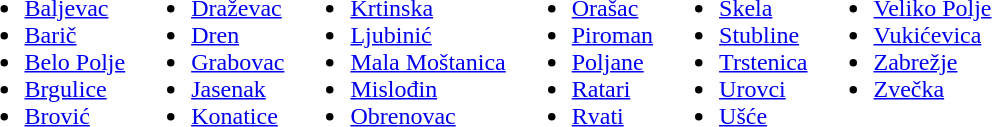<table>
<tr valign=top>
<td><br><ul><li><a href='#'>Baljevac</a></li><li><a href='#'>Barič</a></li><li><a href='#'>Belo Polje</a></li><li><a href='#'>Brgulice</a></li><li><a href='#'>Brović</a></li></ul></td>
<td><br><ul><li><a href='#'>Draževac</a></li><li><a href='#'>Dren</a></li><li><a href='#'>Grabovac</a></li><li><a href='#'>Jasenak</a></li><li><a href='#'>Konatice</a></li></ul></td>
<td><br><ul><li><a href='#'>Krtinska</a></li><li><a href='#'>Ljubinić</a></li><li><a href='#'>Mala Moštanica</a></li><li><a href='#'>Mislođin</a></li><li><a href='#'>Obrenovac</a></li></ul></td>
<td><br><ul><li><a href='#'>Orašac</a></li><li><a href='#'>Piroman</a></li><li><a href='#'>Poljane</a></li><li><a href='#'>Ratari</a></li><li><a href='#'>Rvati</a></li></ul></td>
<td><br><ul><li><a href='#'>Skela</a></li><li><a href='#'>Stubline</a></li><li><a href='#'>Trstenica</a></li><li><a href='#'>Urovci</a></li><li><a href='#'>Ušće</a></li></ul></td>
<td><br><ul><li><a href='#'>Veliko Polje</a></li><li><a href='#'>Vukićevica</a></li><li><a href='#'>Zabrežje</a></li><li><a href='#'>Zvečka</a></li></ul></td>
</tr>
</table>
